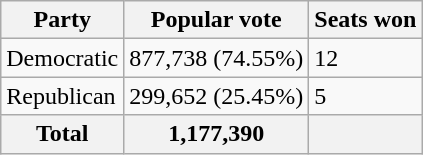<table class="wikitable">
<tr>
<th>Party</th>
<th>Popular vote</th>
<th>Seats won</th>
</tr>
<tr>
<td>Democratic</td>
<td>877,738 (74.55%)</td>
<td>12</td>
</tr>
<tr>
<td>Republican</td>
<td>299,652 (25.45%)</td>
<td>5</td>
</tr>
<tr>
<th>Total</th>
<th>1,177,390</th>
<th></th>
</tr>
</table>
